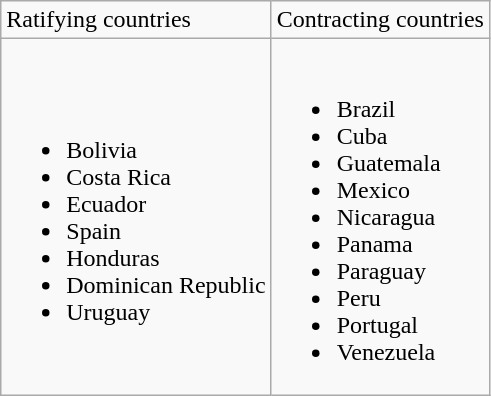<table class="wikitable">
<tr>
<td>Ratifying countries</td>
<td>Contracting countries</td>
</tr>
<tr>
<td><br><ul><li>Bolivia</li><li>Costa Rica</li><li>Ecuador</li><li>Spain</li><li>Honduras</li><li>Dominican Republic</li><li>Uruguay</li></ul></td>
<td><br><ul><li>Brazil</li><li>Cuba</li><li>Guatemala</li><li>Mexico</li><li>Nicaragua</li><li>Panama</li><li>Paraguay</li><li>Peru</li><li>Portugal</li><li>Venezuela</li></ul></td>
</tr>
</table>
